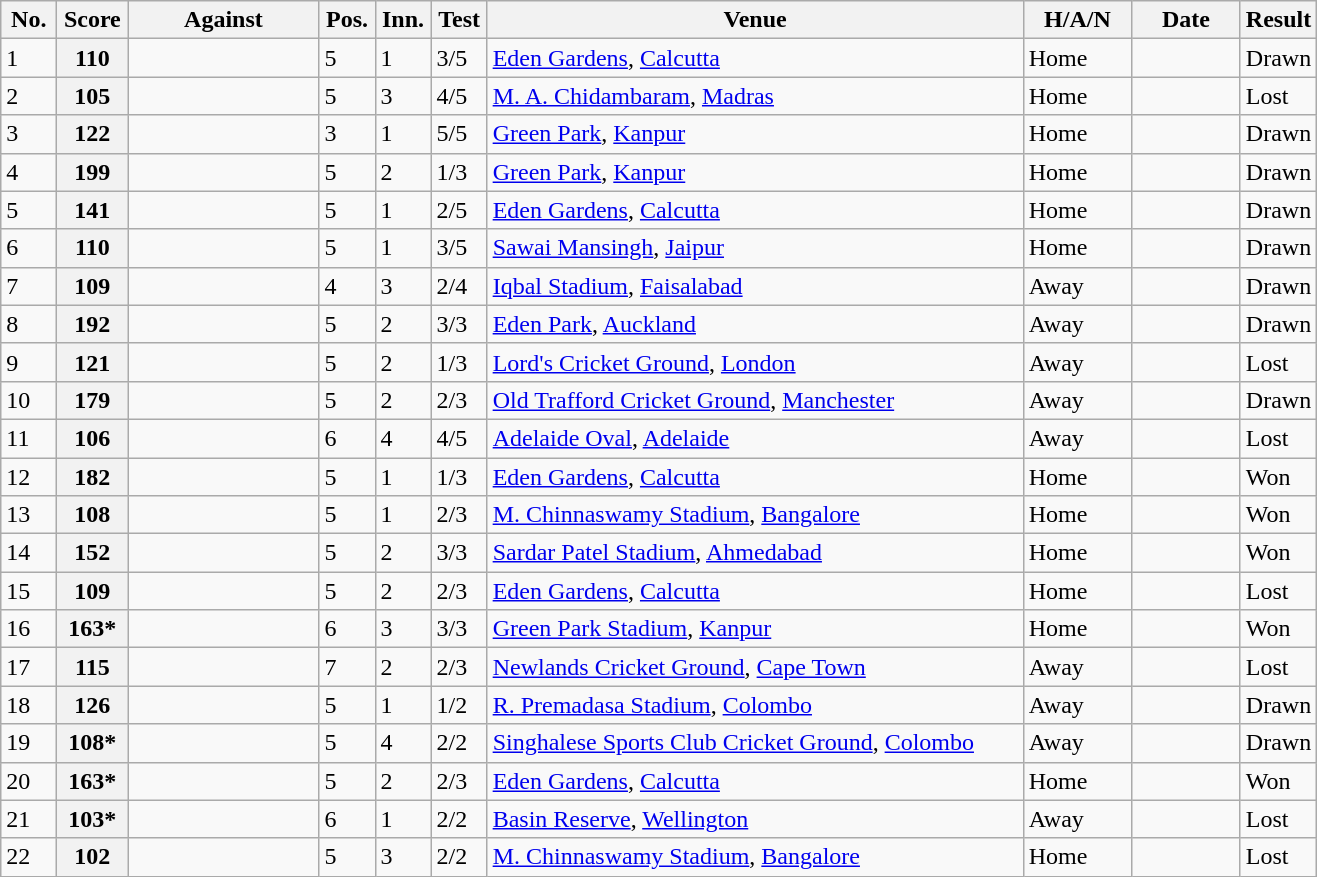<table class="wikitable plainrowheaders sortable ">
<tr>
<th scope="col" style="width:30px;">No.</th>
<th scope="col" style="width:40px;">Score</th>
<th scope="col" style="width:120px;">Against</th>
<th scope="col" style="width:30px;">Pos.</th>
<th scope="col" style="width:30px;">Inn.</th>
<th scope="col" style="width:30px;">Test</th>
<th scope="col" style="width:350px;">Venue</th>
<th scope="col" style="width:65px;">H/A/N</th>
<th scope="col" style="width:65px;">Date</th>
<th scope="col" style="width:25px;">Result</th>
</tr>
<tr>
<td>1</td>
<th scope="row"> 110</th>
<td></td>
<td>5</td>
<td>1</td>
<td>3/5</td>
<td><a href='#'>Eden Gardens</a>, <a href='#'>Calcutta</a></td>
<td>Home</td>
<td></td>
<td>Drawn</td>
</tr>
<tr>
<td>2</td>
<th scope="row"> 105</th>
<td></td>
<td>5</td>
<td>3</td>
<td>4/5</td>
<td><a href='#'>M. A. Chidambaram</a>, <a href='#'>Madras</a></td>
<td>Home</td>
<td></td>
<td>Lost</td>
</tr>
<tr>
<td>3</td>
<th scope="row"> 122</th>
<td></td>
<td>3</td>
<td>1</td>
<td>5/5</td>
<td><a href='#'>Green Park</a>, <a href='#'>Kanpur</a></td>
<td>Home</td>
<td></td>
<td>Drawn</td>
</tr>
<tr>
<td>4</td>
<th scope="row"> 199</th>
<td></td>
<td>5</td>
<td>2</td>
<td>1/3</td>
<td><a href='#'>Green Park</a>, <a href='#'>Kanpur</a></td>
<td>Home</td>
<td></td>
<td>Drawn</td>
</tr>
<tr>
<td>5</td>
<th scope="row"> 141</th>
<td></td>
<td>5</td>
<td>1</td>
<td>2/5</td>
<td><a href='#'>Eden Gardens</a>, <a href='#'>Calcutta</a></td>
<td>Home</td>
<td></td>
<td>Drawn</td>
</tr>
<tr>
<td>6</td>
<th scope="row"> 110</th>
<td></td>
<td>5</td>
<td>1</td>
<td>3/5</td>
<td><a href='#'>Sawai Mansingh</a>, <a href='#'>Jaipur</a></td>
<td>Home</td>
<td></td>
<td>Drawn</td>
</tr>
<tr>
<td>7</td>
<th scope="row"> 109</th>
<td></td>
<td>4</td>
<td>3</td>
<td>2/4</td>
<td><a href='#'>Iqbal Stadium</a>, <a href='#'>Faisalabad</a></td>
<td>Away</td>
<td></td>
<td>Drawn</td>
</tr>
<tr>
<td>8</td>
<th scope="row"> 192 </th>
<td></td>
<td>5</td>
<td>2</td>
<td>3/3</td>
<td><a href='#'>Eden Park</a>, <a href='#'>Auckland</a></td>
<td>Away</td>
<td></td>
<td>Drawn</td>
</tr>
<tr>
<td>9</td>
<th scope="row"> 121</th>
<td></td>
<td>5</td>
<td>2</td>
<td>1/3</td>
<td><a href='#'>Lord's Cricket Ground</a>, <a href='#'>London</a></td>
<td>Away</td>
<td></td>
<td>Lost</td>
</tr>
<tr>
<td>10</td>
<th scope="row"> 179 </th>
<td></td>
<td>5</td>
<td>2</td>
<td>2/3</td>
<td><a href='#'>Old Trafford Cricket Ground</a>, <a href='#'>Manchester</a></td>
<td>Away</td>
<td></td>
<td>Drawn</td>
</tr>
<tr>
<td>11</td>
<th scope="row"> 106 </th>
<td></td>
<td>6</td>
<td>4</td>
<td>4/5</td>
<td><a href='#'>Adelaide Oval</a>, <a href='#'>Adelaide</a></td>
<td>Away</td>
<td></td>
<td>Lost</td>
</tr>
<tr>
<td>12</td>
<th scope="row"> 182  </th>
<td></td>
<td>5</td>
<td>1</td>
<td>1/3</td>
<td><a href='#'>Eden Gardens</a>, <a href='#'>Calcutta</a></td>
<td>Home</td>
<td></td>
<td>Won</td>
</tr>
<tr>
<td>13</td>
<th scope="row"> 108  </th>
<td></td>
<td>5</td>
<td>1</td>
<td>2/3</td>
<td><a href='#'>M. Chinnaswamy Stadium</a>, <a href='#'>Bangalore</a></td>
<td>Home</td>
<td></td>
<td>Won</td>
</tr>
<tr>
<td>14</td>
<th scope="row"> 152  </th>
<td></td>
<td>5</td>
<td>2</td>
<td>3/3</td>
<td><a href='#'>Sardar Patel Stadium</a>, <a href='#'>Ahmedabad</a></td>
<td>Home</td>
<td></td>
<td>Won</td>
</tr>
<tr>
<td>15</td>
<th scope="row"> 109</th>
<td></td>
<td>5</td>
<td>2</td>
<td>2/3</td>
<td><a href='#'>Eden Gardens</a>, <a href='#'>Calcutta</a></td>
<td>Home</td>
<td></td>
<td>Lost</td>
</tr>
<tr>
<td>16</td>
<th scope="row"> 163* </th>
<td></td>
<td>6</td>
<td>3</td>
<td>3/3</td>
<td><a href='#'>Green Park Stadium</a>, <a href='#'>Kanpur</a></td>
<td>Home</td>
<td></td>
<td>Won</td>
</tr>
<tr>
<td>17</td>
<th scope="row"> 115</th>
<td></td>
<td>7</td>
<td>2</td>
<td>2/3</td>
<td><a href='#'>Newlands Cricket Ground</a>, <a href='#'>Cape Town</a></td>
<td>Away</td>
<td></td>
<td>Lost</td>
</tr>
<tr>
<td>18</td>
<th scope="row"> 126</th>
<td></td>
<td>5</td>
<td>1</td>
<td>1/2</td>
<td><a href='#'>R. Premadasa Stadium</a>, <a href='#'>Colombo</a></td>
<td>Away</td>
<td></td>
<td>Drawn</td>
</tr>
<tr>
<td>19</td>
<th scope="row"> 108*</th>
<td></td>
<td>5</td>
<td>4</td>
<td>2/2</td>
<td><a href='#'>Singhalese Sports Club Cricket Ground</a>, <a href='#'>Colombo</a></td>
<td>Away</td>
<td></td>
<td>Drawn</td>
</tr>
<tr>
<td>20</td>
<th scope="row"> 163* </th>
<td></td>
<td>5</td>
<td>2</td>
<td>2/3</td>
<td><a href='#'>Eden Gardens</a>, <a href='#'>Calcutta</a></td>
<td>Home</td>
<td></td>
<td>Won</td>
</tr>
<tr>
<td>21</td>
<th scope="row"> 103* </th>
<td></td>
<td>6</td>
<td>1</td>
<td>2/2</td>
<td><a href='#'>Basin Reserve</a>, <a href='#'>Wellington</a></td>
<td>Away</td>
<td></td>
<td>Lost</td>
</tr>
<tr>
<td>22</td>
<th scope="row"> 102</th>
<td></td>
<td>5</td>
<td>3</td>
<td>2/2</td>
<td><a href='#'>M. Chinnaswamy Stadium</a>, <a href='#'>Bangalore</a></td>
<td>Home</td>
<td></td>
<td>Lost</td>
</tr>
</table>
